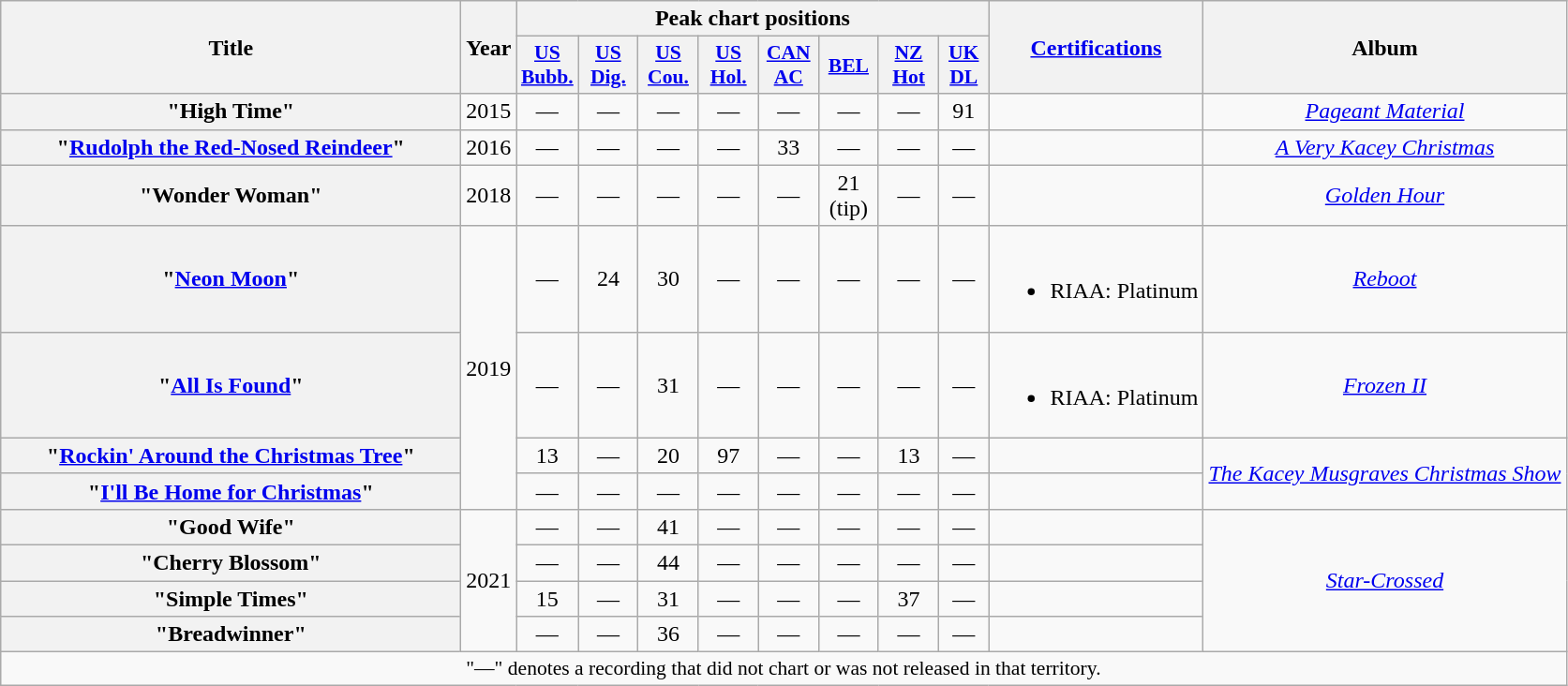<table class="wikitable plainrowheaders" style="text-align:center;" border="1">
<tr>
<th scope="col" rowspan="2" style="width:20em;">Title</th>
<th scope="col" rowspan="2">Year</th>
<th scope="col" colspan="8">Peak chart positions</th>
<th rowspan="2"><a href='#'>Certifications</a></th>
<th rowspan="2" scope="col">Album</th>
</tr>
<tr>
<th scope="col" style="width:2.5em;font-size:90%;"><a href='#'>US<br>Bubb.</a><br></th>
<th scope="col" style="width:2.5em;font-size:90%;"><a href='#'>US<br>Dig.</a><br></th>
<th scope="col" style="width:2.5em;font-size:90%;"><a href='#'>US<br>Cou.</a><br></th>
<th scope="col" style="width:2.5em;font-size:90%;"><a href='#'>US<br>Hol.</a><br></th>
<th scope="col" style="width:2.5em;font-size:90%;"><a href='#'>CAN<br>AC</a><br></th>
<th scope="col" style="width:2.5em;font-size:90%;"><a href='#'>BEL</a><br></th>
<th scope="col" style="width:2.5em;font-size:90%;"><a href='#'>NZ<br>Hot</a><br></th>
<th scope="col" style="width:2em;font-size:90%;"><a href='#'>UK<br>DL</a><br></th>
</tr>
<tr>
<th scope="row">"High Time"</th>
<td>2015</td>
<td>—</td>
<td>—</td>
<td>—</td>
<td>—</td>
<td>—</td>
<td>—</td>
<td>—</td>
<td>91</td>
<td></td>
<td><em><a href='#'>Pageant Material</a></em></td>
</tr>
<tr>
<th scope="row">"<a href='#'>Rudolph the Red-Nosed Reindeer</a>"</th>
<td>2016</td>
<td>—</td>
<td>—</td>
<td>—</td>
<td>—</td>
<td>33</td>
<td>—</td>
<td>—</td>
<td>—</td>
<td></td>
<td><em><a href='#'>A Very Kacey Christmas</a></em></td>
</tr>
<tr>
<th scope="row">"Wonder Woman"</th>
<td>2018</td>
<td>—</td>
<td>—</td>
<td>—</td>
<td>—</td>
<td>—</td>
<td>21 (tip)</td>
<td>—</td>
<td>—</td>
<td></td>
<td><em><a href='#'>Golden Hour</a></em></td>
</tr>
<tr>
<th scope="row">"<a href='#'>Neon Moon</a>"<br></th>
<td rowspan="4">2019</td>
<td>—</td>
<td>24</td>
<td>30</td>
<td>—</td>
<td>—</td>
<td>—</td>
<td>—</td>
<td>—</td>
<td><br><ul><li>RIAA: Platinum</li></ul></td>
<td><em><a href='#'>Reboot</a></em></td>
</tr>
<tr>
<th scope="row">"<a href='#'>All Is Found</a>"</th>
<td>—</td>
<td>—</td>
<td>31</td>
<td>—</td>
<td>—</td>
<td>—</td>
<td>—</td>
<td>—</td>
<td><br><ul><li>RIAA: Platinum</li></ul></td>
<td><em><a href='#'>Frozen II</a></em></td>
</tr>
<tr>
<th scope="row">"<a href='#'>Rockin' Around the Christmas Tree</a>"<br></th>
<td>13</td>
<td>—</td>
<td>20</td>
<td>97</td>
<td>—</td>
<td>—</td>
<td>13</td>
<td>—</td>
<td></td>
<td rowspan="2"><em><a href='#'>The Kacey Musgraves Christmas Show</a></em></td>
</tr>
<tr>
<th scope="row">"<a href='#'>I'll Be Home for Christmas</a>"<br></th>
<td>—</td>
<td>—</td>
<td>—</td>
<td>—</td>
<td>—</td>
<td>—</td>
<td>—</td>
<td>—</td>
<td></td>
</tr>
<tr>
<th scope="row">"Good Wife"</th>
<td rowspan="4">2021</td>
<td>—</td>
<td>—</td>
<td>41</td>
<td>—</td>
<td>—</td>
<td>—</td>
<td>—</td>
<td>—</td>
<td></td>
<td rowspan="4"><em><a href='#'>Star-Crossed</a></em></td>
</tr>
<tr>
<th scope="row">"Cherry Blossom"</th>
<td>—</td>
<td>—</td>
<td>44</td>
<td>—</td>
<td>—</td>
<td>—</td>
<td>—</td>
<td>—</td>
<td></td>
</tr>
<tr>
<th scope="row">"Simple Times"</th>
<td>15</td>
<td>—</td>
<td>31</td>
<td>—</td>
<td>—</td>
<td>—</td>
<td>37</td>
<td>—</td>
<td></td>
</tr>
<tr>
<th scope="row">"Breadwinner"</th>
<td>—</td>
<td>—</td>
<td>36</td>
<td>—</td>
<td>—</td>
<td>—</td>
<td>—</td>
<td>—</td>
<td></td>
</tr>
<tr>
<td colspan="12" style="font-size:90%">"—" denotes a recording that did not chart or was not released in that territory.</td>
</tr>
</table>
